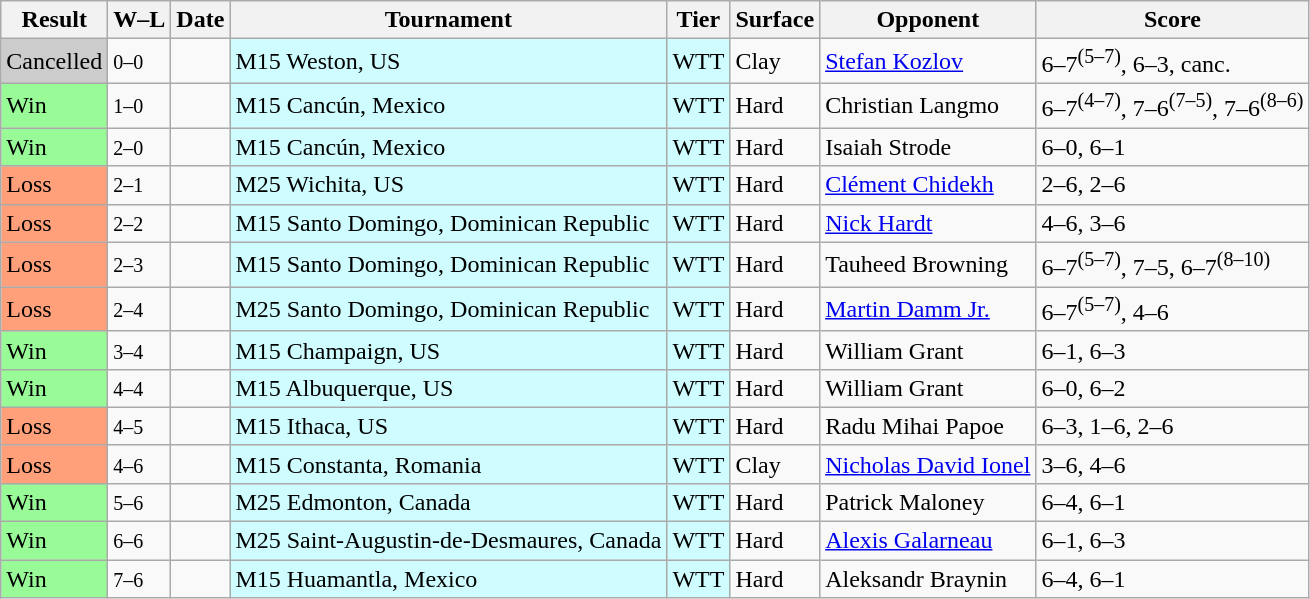<table class="sortable wikitable nowrap">
<tr>
<th>Result</th>
<th class="unsortable">W–L</th>
<th>Date</th>
<th>Tournament</th>
<th>Tier</th>
<th>Surface</th>
<th>Opponent</th>
<th class="unsortable">Score</th>
</tr>
<tr>
<td bgcolor=#ccc>Cancelled</td>
<td><small>0–0</small></td>
<td></td>
<td style="background:#cffcff;">M15 Weston, US</td>
<td style="background:#cffcff;">WTT</td>
<td>Clay</td>
<td> <a href='#'>Stefan Kozlov</a></td>
<td>6–7<sup>(5–7)</sup>, 6–3, canc.</td>
</tr>
<tr>
<td bgcolor=98fb98>Win</td>
<td><small>1–0</small></td>
<td></td>
<td style="background:#cffcff;">M15 Cancún, Mexico</td>
<td style="background:#cffcff;">WTT</td>
<td>Hard</td>
<td> Christian Langmo</td>
<td>6–7<sup>(4–7)</sup>, 7–6<sup>(7–5)</sup>, 7–6<sup>(8–6)</sup></td>
</tr>
<tr>
<td bgcolor=98fb98>Win</td>
<td><small>2–0</small></td>
<td></td>
<td style="background:#cffcff;">M15 Cancún, Mexico</td>
<td style="background:#cffcff;">WTT</td>
<td>Hard</td>
<td> Isaiah Strode</td>
<td>6–0, 6–1</td>
</tr>
<tr>
<td bgcolor=ffa07a>Loss</td>
<td><small>2–1</small></td>
<td></td>
<td style="background:#cffcff;">M25 Wichita, US</td>
<td style="background:#cffcff;">WTT</td>
<td>Hard</td>
<td> <a href='#'>Clément Chidekh</a></td>
<td>2–6, 2–6</td>
</tr>
<tr>
<td bgcolor=ffa07a>Loss</td>
<td><small>2–2</small></td>
<td></td>
<td style="background:#cffcff;">M15 Santo Domingo, Dominican Republic</td>
<td style="background:#cffcff;">WTT</td>
<td>Hard</td>
<td> <a href='#'>Nick Hardt</a></td>
<td>4–6, 3–6</td>
</tr>
<tr>
<td bgcolor=ffa07a>Loss</td>
<td><small>2–3</small></td>
<td></td>
<td style="background:#cffcff;">M15 Santo Domingo, Dominican Republic</td>
<td style="background:#cffcff;">WTT</td>
<td>Hard</td>
<td> Tauheed Browning</td>
<td>6–7<sup>(5–7)</sup>, 7–5, 6–7<sup>(8–10)</sup></td>
</tr>
<tr>
<td bgcolor=ffa07a>Loss</td>
<td><small>2–4</small></td>
<td></td>
<td style="background:#cffcff;">M25 Santo Domingo, Dominican Republic</td>
<td style="background:#cffcff;">WTT</td>
<td>Hard</td>
<td> <a href='#'>Martin Damm Jr.</a></td>
<td>6–7<sup>(5–7)</sup>, 4–6</td>
</tr>
<tr>
<td bgcolor=98fb98>Win</td>
<td><small>3–4</small></td>
<td></td>
<td style="background:#cffcff;">M15 Champaign, US</td>
<td style="background:#cffcff;">WTT</td>
<td>Hard</td>
<td> William Grant</td>
<td>6–1, 6–3</td>
</tr>
<tr>
<td bgcolor=98fb98>Win</td>
<td><small>4–4</small></td>
<td></td>
<td style="background:#cffcff;">M15 Albuquerque, US</td>
<td style="background:#cffcff;">WTT</td>
<td>Hard</td>
<td> William Grant</td>
<td>6–0, 6–2</td>
</tr>
<tr>
<td bgcolor=ffa07a>Loss</td>
<td><small>4–5</small></td>
<td></td>
<td style="background:#cffcff;">M15 Ithaca, US</td>
<td style="background:#cffcff;">WTT</td>
<td>Hard</td>
<td> Radu Mihai Papoe</td>
<td>6–3, 1–6, 2–6</td>
</tr>
<tr>
<td bgcolor=ffa07a>Loss</td>
<td><small>4–6</small></td>
<td></td>
<td style="background:#cffcff;">M15 Constanta, Romania</td>
<td style="background:#cffcff;">WTT</td>
<td>Clay</td>
<td> <a href='#'>Nicholas David Ionel</a></td>
<td>3–6, 4–6</td>
</tr>
<tr>
<td bgcolor=98fb98>Win</td>
<td><small>5–6</small></td>
<td></td>
<td style="background:#cffcff;">M25 Edmonton, Canada</td>
<td style="background:#cffcff;">WTT</td>
<td>Hard</td>
<td> Patrick Maloney</td>
<td>6–4, 6–1</td>
</tr>
<tr>
<td bgcolor=98fb98>Win</td>
<td><small>6–6</small></td>
<td></td>
<td style="background:#cffcff;">M25 Saint-Augustin-de-Desmaures, Canada</td>
<td style="background:#cffcff;">WTT</td>
<td>Hard</td>
<td> <a href='#'>Alexis Galarneau</a></td>
<td>6–1, 6–3</td>
</tr>
<tr>
<td bgcolor=98fb98>Win</td>
<td><small>7–6</small></td>
<td></td>
<td style="background:#cffcff;">M15 Huamantla, Mexico</td>
<td style="background:#cffcff;">WTT</td>
<td>Hard</td>
<td> Aleksandr Braynin</td>
<td>6–4, 6–1</td>
</tr>
</table>
